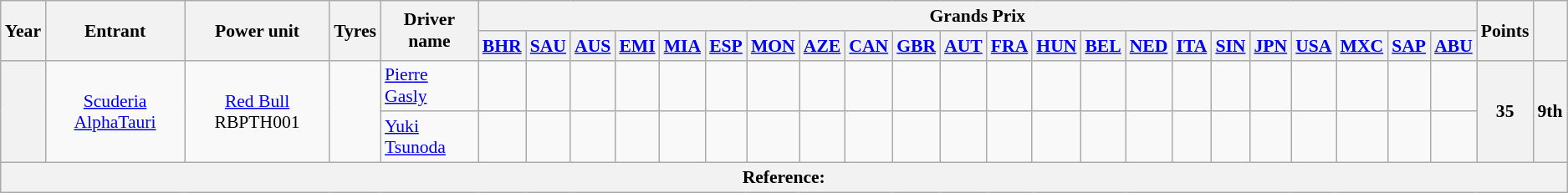<table class="wikitable" style="text-align:center; font-size:90%">
<tr>
<th rowspan="2">Year</th>
<th rowspan="2">Entrant</th>
<th rowspan="2">Power unit</th>
<th rowspan="2">Tyres</th>
<th rowspan="2">Driver name</th>
<th colspan="22">Grands Prix</th>
<th rowspan="2">Points</th>
<th rowspan="2"></th>
</tr>
<tr>
<th><a href='#'>BHR</a></th>
<th><a href='#'>SAU</a></th>
<th><a href='#'>AUS</a></th>
<th><a href='#'>EMI</a></th>
<th><a href='#'>MIA</a></th>
<th><a href='#'>ESP</a></th>
<th><a href='#'>MON</a></th>
<th><a href='#'>AZE</a></th>
<th><a href='#'>CAN</a></th>
<th><a href='#'>GBR</a></th>
<th><a href='#'>AUT</a></th>
<th><a href='#'>FRA</a></th>
<th><a href='#'>HUN</a></th>
<th><a href='#'>BEL</a></th>
<th><a href='#'>NED</a></th>
<th><a href='#'>ITA</a></th>
<th><a href='#'>SIN</a></th>
<th><a href='#'>JPN</a></th>
<th><a href='#'>USA</a></th>
<th><a href='#'>MXC</a></th>
<th><a href='#'>SAP</a></th>
<th><a href='#'>ABU</a></th>
</tr>
<tr>
<th rowspan="2"></th>
<td rowspan="2"><a href='#'>Scuderia AlphaTauri</a></td>
<td rowspan="2"><a href='#'>Red Bull</a> RBPTH001</td>
<td rowspan="2"></td>
<td align=left> <a href='#'>Pierre Gasly</a></td>
<td></td>
<td></td>
<td></td>
<td></td>
<td></td>
<td></td>
<td></td>
<td></td>
<td></td>
<td></td>
<td></td>
<td></td>
<td></td>
<td></td>
<td></td>
<td></td>
<td></td>
<td></td>
<td></td>
<td></td>
<td></td>
<td></td>
<th rowspan="2">35</th>
<th rowspan="2">9th</th>
</tr>
<tr>
<td align=left> <a href='#'>Yuki Tsunoda</a></td>
<td></td>
<td></td>
<td></td>
<td></td>
<td></td>
<td></td>
<td></td>
<td></td>
<td></td>
<td></td>
<td></td>
<td></td>
<td></td>
<td></td>
<td></td>
<td></td>
<td></td>
<td></td>
<td></td>
<td></td>
<td></td>
<td></td>
</tr>
<tr>
<th colspan="29">Reference:</th>
</tr>
</table>
